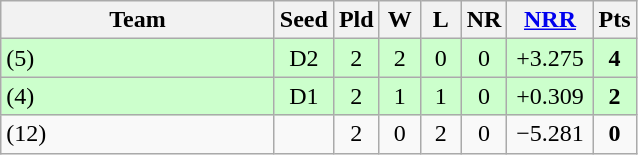<table class="wikitable" style="text-align:center">
<tr>
<th width="175">Team</th>
<th width="25">Seed</th>
<th width="20"><abbr>Pld</abbr></th>
<th width="20"><abbr>W</abbr></th>
<th width="20"><abbr>L</abbr></th>
<th width="20"><abbr>NR</abbr></th>
<th width="50"><abbr><a href='#'>NRR</a></abbr></th>
<th width="20"><abbr>Pts</abbr></th>
</tr>
<tr style="background-color:#ccffcc">
<td style="text-align:left"> (5)</td>
<td>D2</td>
<td>2</td>
<td>2</td>
<td>0</td>
<td>0</td>
<td>+3.275</td>
<td><strong>4</strong></td>
</tr>
<tr style="background-color:#ccffcc">
<td style="text-align:left"> (4)</td>
<td>D1</td>
<td>2</td>
<td>1</td>
<td>1</td>
<td>0</td>
<td>+0.309</td>
<td><strong>2</strong></td>
</tr>
<tr>
<td style="text-align:left"> (12)</td>
<td></td>
<td>2</td>
<td>0</td>
<td>2</td>
<td>0</td>
<td>−5.281</td>
<td><strong>0</strong></td>
</tr>
</table>
